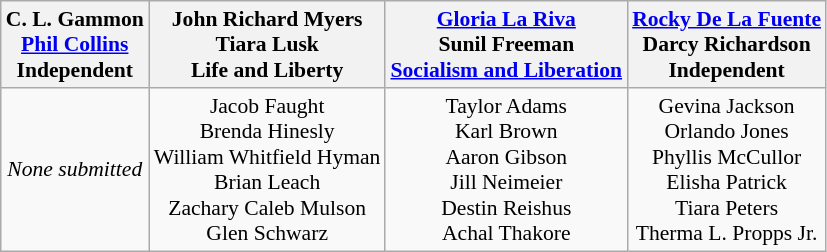<table class="wikitable" style="font-size:90%;text-align:center;">
<tr>
<th>C. L. Gammon<br><a href='#'>Phil Collins</a><br>Independent</th>
<th>John Richard Myers<br>Tiara Lusk<br>Life and Liberty</th>
<th><a href='#'>Gloria La Riva</a><br>Sunil Freeman<br><a href='#'>Socialism and Liberation</a></th>
<th><a href='#'>Rocky De La Fuente</a><br>Darcy Richardson<br>Independent</th>
</tr>
<tr>
<td><em>None submitted</em></td>
<td>Jacob Faught<br>Brenda Hinesly<br>William Whitfield Hyman<br>Brian Leach<br>Zachary Caleb Mulson<br>Glen Schwarz</td>
<td>Taylor Adams<br>Karl Brown<br>Aaron Gibson<br>Jill Neimeier<br>Destin Reishus<br>Achal Thakore</td>
<td>Gevina Jackson<br>Orlando Jones<br>Phyllis McCullor<br>Elisha Patrick<br>Tiara Peters<br>Therma L. Propps Jr.</td>
</tr>
</table>
